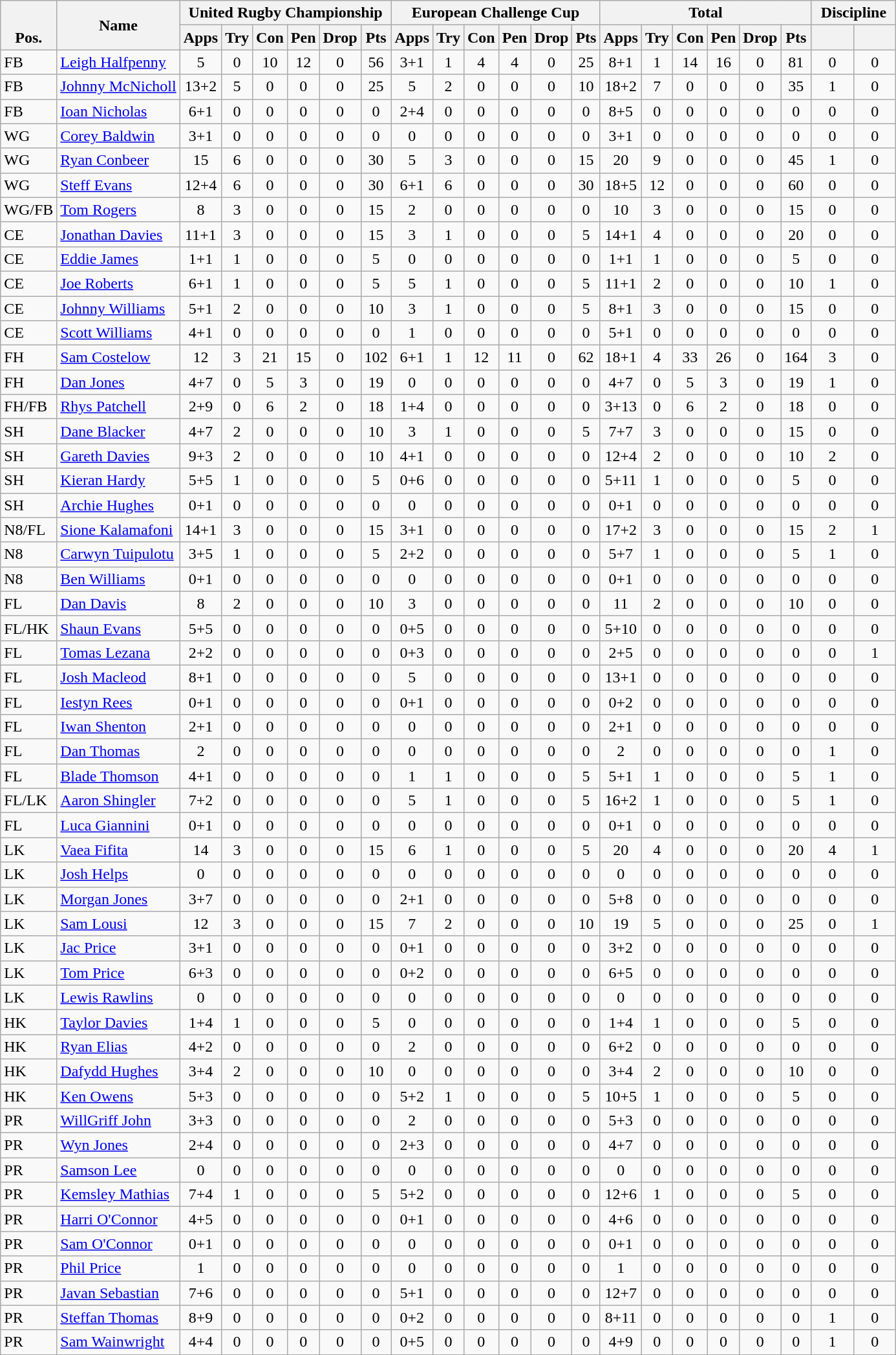<table class="wikitable" style="text-align:center">
<tr>
<th rowspan="2" style="vertical-align:bottom">Pos.</th>
<th rowspan="2">Name</th>
<th colspan="6" style="width:100px">United Rugby Championship</th>
<th colspan="6" style="width:100px">European Challenge Cup</th>
<th colspan="6" style="width:100px">Total</th>
<th colspan="2" style="width:80px">Discipline</th>
</tr>
<tr>
<th width="10">Apps</th>
<th width="10">Try</th>
<th width="10">Con</th>
<th width="10">Pen</th>
<th width="10">Drop</th>
<th width="10">Pts</th>
<th width="10">Apps</th>
<th width="10">Try</th>
<th width="10">Con</th>
<th width="10">Pen</th>
<th width="10">Drop</th>
<th width="10">Pts</th>
<th width="10">Apps</th>
<th width="10">Try</th>
<th width="10">Con</th>
<th width="10">Pen</th>
<th width="10">Drop</th>
<th width="10">Pts</th>
<th></th>
<th></th>
</tr>
<tr>
<td align="left">FB</td>
<td align="left"> <a href='#'>Leigh Halfpenny</a></td>
<td>5</td>
<td>0</td>
<td>10</td>
<td>12</td>
<td>0</td>
<td>56</td>
<td>3+1</td>
<td>1</td>
<td>4</td>
<td>4</td>
<td>0</td>
<td>25</td>
<td>8+1</td>
<td>1</td>
<td>14</td>
<td>16</td>
<td>0</td>
<td>81</td>
<td>0</td>
<td>0</td>
</tr>
<tr>
<td align="left">FB</td>
<td align="left"> <a href='#'>Johnny McNicholl</a></td>
<td>13+2</td>
<td>5</td>
<td>0</td>
<td>0</td>
<td>0</td>
<td>25</td>
<td>5</td>
<td>2</td>
<td>0</td>
<td>0</td>
<td>0</td>
<td>10</td>
<td>18+2</td>
<td>7</td>
<td>0</td>
<td>0</td>
<td>0</td>
<td>35</td>
<td>1</td>
<td>0</td>
</tr>
<tr>
<td align="left">FB</td>
<td align="left"> <a href='#'>Ioan Nicholas</a></td>
<td>6+1</td>
<td>0</td>
<td>0</td>
<td>0</td>
<td>0</td>
<td>0</td>
<td>2+4</td>
<td>0</td>
<td>0</td>
<td>0</td>
<td>0</td>
<td>0</td>
<td>8+5</td>
<td>0</td>
<td>0</td>
<td>0</td>
<td>0</td>
<td>0</td>
<td>0</td>
<td>0</td>
</tr>
<tr>
<td align="left">WG</td>
<td align="left"> <a href='#'>Corey Baldwin</a></td>
<td>3+1</td>
<td>0</td>
<td>0</td>
<td>0</td>
<td>0</td>
<td>0</td>
<td>0</td>
<td>0</td>
<td>0</td>
<td>0</td>
<td>0</td>
<td>0</td>
<td>3+1</td>
<td>0</td>
<td>0</td>
<td>0</td>
<td>0</td>
<td>0</td>
<td>0</td>
<td>0</td>
</tr>
<tr>
<td align="left">WG</td>
<td align="left"> <a href='#'>Ryan Conbeer</a></td>
<td>15</td>
<td>6</td>
<td>0</td>
<td>0</td>
<td>0</td>
<td>30</td>
<td>5</td>
<td>3</td>
<td>0</td>
<td>0</td>
<td>0</td>
<td>15</td>
<td>20</td>
<td>9</td>
<td>0</td>
<td>0</td>
<td>0</td>
<td>45</td>
<td>1</td>
<td>0</td>
</tr>
<tr>
<td align="left">WG</td>
<td align="left"> <a href='#'>Steff Evans</a></td>
<td>12+4</td>
<td>6</td>
<td>0</td>
<td>0</td>
<td>0</td>
<td>30</td>
<td>6+1</td>
<td>6</td>
<td>0</td>
<td>0</td>
<td>0</td>
<td>30</td>
<td>18+5</td>
<td>12</td>
<td>0</td>
<td>0</td>
<td>0</td>
<td>60</td>
<td>0</td>
<td>0</td>
</tr>
<tr>
<td align="left">WG/FB</td>
<td align="left"> <a href='#'>Tom Rogers</a></td>
<td>8</td>
<td>3</td>
<td>0</td>
<td>0</td>
<td>0</td>
<td>15</td>
<td>2</td>
<td>0</td>
<td>0</td>
<td>0</td>
<td>0</td>
<td>0</td>
<td>10</td>
<td>3</td>
<td>0</td>
<td>0</td>
<td>0</td>
<td>15</td>
<td>0</td>
<td>0</td>
</tr>
<tr>
<td align="left">CE</td>
<td align="left"> <a href='#'>Jonathan Davies</a></td>
<td>11+1</td>
<td>3</td>
<td>0</td>
<td>0</td>
<td>0</td>
<td>15</td>
<td>3</td>
<td>1</td>
<td>0</td>
<td>0</td>
<td>0</td>
<td>5</td>
<td>14+1</td>
<td>4</td>
<td>0</td>
<td>0</td>
<td>0</td>
<td>20</td>
<td>0</td>
<td>0</td>
</tr>
<tr>
<td align="left">CE</td>
<td align="left"> <a href='#'>Eddie James</a></td>
<td>1+1</td>
<td>1</td>
<td>0</td>
<td>0</td>
<td>0</td>
<td>5</td>
<td>0</td>
<td>0</td>
<td>0</td>
<td>0</td>
<td>0</td>
<td>0</td>
<td>1+1</td>
<td>1</td>
<td>0</td>
<td>0</td>
<td>0</td>
<td>5</td>
<td>0</td>
<td>0</td>
</tr>
<tr>
<td align="left">CE</td>
<td align="left"> <a href='#'>Joe Roberts</a></td>
<td>6+1</td>
<td>1</td>
<td>0</td>
<td>0</td>
<td>0</td>
<td>5</td>
<td>5</td>
<td>1</td>
<td>0</td>
<td>0</td>
<td>0</td>
<td>5</td>
<td>11+1</td>
<td>2</td>
<td>0</td>
<td>0</td>
<td>0</td>
<td>10</td>
<td>1</td>
<td>0</td>
</tr>
<tr>
<td align="left">CE</td>
<td align="left"> <a href='#'>Johnny Williams</a></td>
<td>5+1</td>
<td>2</td>
<td>0</td>
<td>0</td>
<td>0</td>
<td>10</td>
<td>3</td>
<td>1</td>
<td>0</td>
<td>0</td>
<td>0</td>
<td>5</td>
<td>8+1</td>
<td>3</td>
<td>0</td>
<td>0</td>
<td>0</td>
<td>15</td>
<td>0</td>
<td>0</td>
</tr>
<tr>
<td align="left">CE</td>
<td align="left"> <a href='#'>Scott Williams</a></td>
<td>4+1</td>
<td>0</td>
<td>0</td>
<td>0</td>
<td>0</td>
<td>0</td>
<td>1</td>
<td>0</td>
<td>0</td>
<td>0</td>
<td>0</td>
<td>0</td>
<td>5+1</td>
<td>0</td>
<td>0</td>
<td>0</td>
<td>0</td>
<td>0</td>
<td>0</td>
<td>0</td>
</tr>
<tr>
<td align="left">FH</td>
<td align="left"> <a href='#'>Sam Costelow</a></td>
<td>12</td>
<td>3</td>
<td>21</td>
<td>15</td>
<td>0</td>
<td>102</td>
<td>6+1</td>
<td>1</td>
<td>12</td>
<td>11</td>
<td>0</td>
<td>62</td>
<td>18+1</td>
<td>4</td>
<td>33</td>
<td>26</td>
<td>0</td>
<td>164</td>
<td>3</td>
<td>0</td>
</tr>
<tr>
<td align="left">FH</td>
<td align="left"> <a href='#'>Dan Jones</a></td>
<td>4+7</td>
<td>0</td>
<td>5</td>
<td>3</td>
<td>0</td>
<td>19</td>
<td>0</td>
<td>0</td>
<td>0</td>
<td>0</td>
<td>0</td>
<td>0</td>
<td>4+7</td>
<td>0</td>
<td>5</td>
<td>3</td>
<td>0</td>
<td>19</td>
<td>1</td>
<td>0</td>
</tr>
<tr>
<td align="left">FH/FB</td>
<td align="left"> <a href='#'>Rhys Patchell</a></td>
<td>2+9</td>
<td>0</td>
<td>6</td>
<td>2</td>
<td>0</td>
<td>18</td>
<td>1+4</td>
<td>0</td>
<td>0</td>
<td>0</td>
<td>0</td>
<td>0</td>
<td>3+13</td>
<td>0</td>
<td>6</td>
<td>2</td>
<td>0</td>
<td>18</td>
<td>0</td>
<td>0</td>
</tr>
<tr>
<td align="left">SH</td>
<td align="left"> <a href='#'>Dane Blacker</a></td>
<td>4+7</td>
<td>2</td>
<td>0</td>
<td>0</td>
<td>0</td>
<td>10</td>
<td>3</td>
<td>1</td>
<td>0</td>
<td>0</td>
<td>0</td>
<td>5</td>
<td>7+7</td>
<td>3</td>
<td>0</td>
<td>0</td>
<td>0</td>
<td>15</td>
<td>0</td>
<td>0</td>
</tr>
<tr>
<td align="left">SH</td>
<td align="left"> <a href='#'>Gareth Davies</a></td>
<td>9+3</td>
<td>2</td>
<td>0</td>
<td>0</td>
<td>0</td>
<td>10</td>
<td>4+1</td>
<td>0</td>
<td>0</td>
<td>0</td>
<td>0</td>
<td>0</td>
<td>12+4</td>
<td>2</td>
<td>0</td>
<td>0</td>
<td>0</td>
<td>10</td>
<td>2</td>
<td>0</td>
</tr>
<tr>
<td align="left">SH</td>
<td align="left"> <a href='#'>Kieran Hardy</a></td>
<td>5+5</td>
<td>1</td>
<td>0</td>
<td>0</td>
<td>0</td>
<td>5</td>
<td>0+6</td>
<td>0</td>
<td>0</td>
<td>0</td>
<td>0</td>
<td>0</td>
<td>5+11</td>
<td>1</td>
<td>0</td>
<td>0</td>
<td>0</td>
<td>5</td>
<td>0</td>
<td>0</td>
</tr>
<tr>
<td align="left">SH</td>
<td align="left"> <a href='#'>Archie Hughes</a></td>
<td>0+1</td>
<td>0</td>
<td>0</td>
<td>0</td>
<td>0</td>
<td>0</td>
<td>0</td>
<td>0</td>
<td>0</td>
<td>0</td>
<td>0</td>
<td>0</td>
<td>0+1</td>
<td>0</td>
<td>0</td>
<td>0</td>
<td>0</td>
<td>0</td>
<td>0</td>
<td>0</td>
</tr>
<tr>
<td align="left">N8/FL</td>
<td align="left"> <a href='#'>Sione Kalamafoni</a></td>
<td>14+1</td>
<td>3</td>
<td>0</td>
<td>0</td>
<td>0</td>
<td>15</td>
<td>3+1</td>
<td>0</td>
<td>0</td>
<td>0</td>
<td>0</td>
<td>0</td>
<td>17+2</td>
<td>3</td>
<td>0</td>
<td>0</td>
<td>0</td>
<td>15</td>
<td>2</td>
<td>1</td>
</tr>
<tr>
<td align="left">N8</td>
<td align="left"> <a href='#'>Carwyn Tuipulotu</a></td>
<td>3+5</td>
<td>1</td>
<td>0</td>
<td>0</td>
<td>0</td>
<td>5</td>
<td>2+2</td>
<td>0</td>
<td>0</td>
<td>0</td>
<td>0</td>
<td>0</td>
<td>5+7</td>
<td>1</td>
<td>0</td>
<td>0</td>
<td>0</td>
<td>5</td>
<td>1</td>
<td>0</td>
</tr>
<tr>
<td align="left">N8</td>
<td align="left"> <a href='#'>Ben Williams</a></td>
<td>0+1</td>
<td>0</td>
<td>0</td>
<td>0</td>
<td>0</td>
<td>0</td>
<td>0</td>
<td>0</td>
<td>0</td>
<td>0</td>
<td>0</td>
<td>0</td>
<td>0+1</td>
<td>0</td>
<td>0</td>
<td>0</td>
<td>0</td>
<td>0</td>
<td>0</td>
<td>0</td>
</tr>
<tr>
<td align="left">FL</td>
<td align="left"> <a href='#'>Dan Davis</a></td>
<td>8</td>
<td>2</td>
<td>0</td>
<td>0</td>
<td>0</td>
<td>10</td>
<td>3</td>
<td>0</td>
<td>0</td>
<td>0</td>
<td>0</td>
<td>0</td>
<td>11</td>
<td>2</td>
<td>0</td>
<td>0</td>
<td>0</td>
<td>10</td>
<td>0</td>
<td>0</td>
</tr>
<tr>
<td align="left">FL/HK</td>
<td align="left"> <a href='#'>Shaun Evans</a></td>
<td>5+5</td>
<td>0</td>
<td>0</td>
<td>0</td>
<td>0</td>
<td>0</td>
<td>0+5</td>
<td>0</td>
<td>0</td>
<td>0</td>
<td>0</td>
<td>0</td>
<td>5+10</td>
<td>0</td>
<td>0</td>
<td>0</td>
<td>0</td>
<td>0</td>
<td>0</td>
<td>0</td>
</tr>
<tr>
<td align="left">FL</td>
<td align="left"> <a href='#'>Tomas Lezana</a></td>
<td>2+2</td>
<td>0</td>
<td>0</td>
<td>0</td>
<td>0</td>
<td>0</td>
<td>0+3</td>
<td>0</td>
<td>0</td>
<td>0</td>
<td>0</td>
<td>0</td>
<td>2+5</td>
<td>0</td>
<td>0</td>
<td>0</td>
<td>0</td>
<td>0</td>
<td>0</td>
<td>1</td>
</tr>
<tr>
<td align="left">FL</td>
<td align="left"> <a href='#'>Josh Macleod</a></td>
<td>8+1</td>
<td>0</td>
<td>0</td>
<td>0</td>
<td>0</td>
<td>0</td>
<td>5</td>
<td>0</td>
<td>0</td>
<td>0</td>
<td>0</td>
<td>0</td>
<td>13+1</td>
<td>0</td>
<td>0</td>
<td>0</td>
<td>0</td>
<td>0</td>
<td>0</td>
<td>0</td>
</tr>
<tr>
<td align="left">FL</td>
<td align="left"> <a href='#'>Iestyn Rees</a></td>
<td>0+1</td>
<td>0</td>
<td>0</td>
<td>0</td>
<td>0</td>
<td>0</td>
<td>0+1</td>
<td>0</td>
<td>0</td>
<td>0</td>
<td>0</td>
<td>0</td>
<td>0+2</td>
<td>0</td>
<td>0</td>
<td>0</td>
<td>0</td>
<td>0</td>
<td>0</td>
<td>0</td>
</tr>
<tr>
<td align="left">FL</td>
<td align="left"> <a href='#'>Iwan Shenton</a></td>
<td>2+1</td>
<td>0</td>
<td>0</td>
<td>0</td>
<td>0</td>
<td>0</td>
<td>0</td>
<td>0</td>
<td>0</td>
<td>0</td>
<td>0</td>
<td>0</td>
<td>2+1</td>
<td>0</td>
<td>0</td>
<td>0</td>
<td>0</td>
<td>0</td>
<td>0</td>
<td>0</td>
</tr>
<tr>
<td align="left">FL</td>
<td align="left"> <a href='#'>Dan Thomas</a></td>
<td>2</td>
<td>0</td>
<td>0</td>
<td>0</td>
<td>0</td>
<td>0</td>
<td>0</td>
<td>0</td>
<td>0</td>
<td>0</td>
<td>0</td>
<td>0</td>
<td>2</td>
<td>0</td>
<td>0</td>
<td>0</td>
<td>0</td>
<td>0</td>
<td>1</td>
<td>0</td>
</tr>
<tr>
<td align="left">FL</td>
<td align="left"> <a href='#'>Blade Thomson</a></td>
<td>4+1</td>
<td>0</td>
<td>0</td>
<td>0</td>
<td>0</td>
<td>0</td>
<td>1</td>
<td>1</td>
<td>0</td>
<td>0</td>
<td>0</td>
<td>5</td>
<td>5+1</td>
<td>1</td>
<td>0</td>
<td>0</td>
<td>0</td>
<td>5</td>
<td>1</td>
<td>0</td>
</tr>
<tr>
<td align="left">FL/LK</td>
<td align="left"> <a href='#'>Aaron Shingler</a></td>
<td>7+2</td>
<td>0</td>
<td>0</td>
<td>0</td>
<td>0</td>
<td>0</td>
<td>5</td>
<td>1</td>
<td>0</td>
<td>0</td>
<td>0</td>
<td>5</td>
<td>16+2</td>
<td>1</td>
<td>0</td>
<td>0</td>
<td>0</td>
<td>5</td>
<td>1</td>
<td>0</td>
</tr>
<tr>
<td align="left">FL</td>
<td align="left"> <a href='#'>Luca Giannini</a></td>
<td>0+1</td>
<td>0</td>
<td>0</td>
<td>0</td>
<td>0</td>
<td>0</td>
<td>0</td>
<td>0</td>
<td>0</td>
<td>0</td>
<td>0</td>
<td>0</td>
<td>0+1</td>
<td>0</td>
<td>0</td>
<td>0</td>
<td>0</td>
<td>0</td>
<td>0</td>
<td>0</td>
</tr>
<tr>
<td align="left">LK</td>
<td align="left"> <a href='#'>Vaea Fifita</a></td>
<td>14</td>
<td>3</td>
<td>0</td>
<td>0</td>
<td>0</td>
<td>15</td>
<td>6</td>
<td>1</td>
<td>0</td>
<td>0</td>
<td>0</td>
<td>5</td>
<td>20</td>
<td>4</td>
<td>0</td>
<td>0</td>
<td>0</td>
<td>20</td>
<td>4</td>
<td>1</td>
</tr>
<tr>
<td align="left">LK</td>
<td align="left"> <a href='#'>Josh Helps</a></td>
<td>0</td>
<td>0</td>
<td>0</td>
<td>0</td>
<td>0</td>
<td>0</td>
<td>0</td>
<td>0</td>
<td>0</td>
<td>0</td>
<td>0</td>
<td>0</td>
<td>0</td>
<td>0</td>
<td>0</td>
<td>0</td>
<td>0</td>
<td>0</td>
<td>0</td>
<td>0</td>
</tr>
<tr>
<td align="left">LK</td>
<td align="left"> <a href='#'>Morgan Jones</a></td>
<td>3+7</td>
<td>0</td>
<td>0</td>
<td>0</td>
<td>0</td>
<td>0</td>
<td>2+1</td>
<td>0</td>
<td>0</td>
<td>0</td>
<td>0</td>
<td>0</td>
<td>5+8</td>
<td>0</td>
<td>0</td>
<td>0</td>
<td>0</td>
<td>0</td>
<td>0</td>
<td>0</td>
</tr>
<tr>
<td align="left">LK</td>
<td align="left"> <a href='#'>Sam Lousi</a></td>
<td>12</td>
<td>3</td>
<td>0</td>
<td>0</td>
<td>0</td>
<td>15</td>
<td>7</td>
<td>2</td>
<td>0</td>
<td>0</td>
<td>0</td>
<td>10</td>
<td>19</td>
<td>5</td>
<td>0</td>
<td>0</td>
<td>0</td>
<td>25</td>
<td>0</td>
<td>1</td>
</tr>
<tr>
<td align="left">LK</td>
<td align="left"> <a href='#'>Jac Price</a></td>
<td>3+1</td>
<td>0</td>
<td>0</td>
<td>0</td>
<td>0</td>
<td>0</td>
<td>0+1</td>
<td>0</td>
<td>0</td>
<td>0</td>
<td>0</td>
<td>0</td>
<td>3+2</td>
<td>0</td>
<td>0</td>
<td>0</td>
<td>0</td>
<td>0</td>
<td>0</td>
<td>0</td>
</tr>
<tr>
<td align="left">LK</td>
<td align="left"> <a href='#'>Tom Price</a></td>
<td>6+3</td>
<td>0</td>
<td>0</td>
<td>0</td>
<td>0</td>
<td>0</td>
<td>0+2</td>
<td>0</td>
<td>0</td>
<td>0</td>
<td>0</td>
<td>0</td>
<td>6+5</td>
<td>0</td>
<td>0</td>
<td>0</td>
<td>0</td>
<td>0</td>
<td>0</td>
<td>0</td>
</tr>
<tr>
<td align="left">LK</td>
<td align="left"> <a href='#'>Lewis Rawlins</a></td>
<td>0</td>
<td>0</td>
<td>0</td>
<td>0</td>
<td>0</td>
<td>0</td>
<td>0</td>
<td>0</td>
<td>0</td>
<td>0</td>
<td>0</td>
<td>0</td>
<td>0</td>
<td>0</td>
<td>0</td>
<td>0</td>
<td>0</td>
<td>0</td>
<td>0</td>
<td>0</td>
</tr>
<tr>
<td align="left">HK</td>
<td align="left"> <a href='#'>Taylor Davies</a></td>
<td>1+4</td>
<td>1</td>
<td>0</td>
<td>0</td>
<td>0</td>
<td>5</td>
<td>0</td>
<td>0</td>
<td>0</td>
<td>0</td>
<td>0</td>
<td>0</td>
<td>1+4</td>
<td>1</td>
<td>0</td>
<td>0</td>
<td>0</td>
<td>5</td>
<td>0</td>
<td>0</td>
</tr>
<tr>
<td align="left">HK</td>
<td align="left"> <a href='#'>Ryan Elias</a></td>
<td>4+2</td>
<td>0</td>
<td>0</td>
<td>0</td>
<td>0</td>
<td>0</td>
<td>2</td>
<td>0</td>
<td>0</td>
<td>0</td>
<td>0</td>
<td>0</td>
<td>6+2</td>
<td>0</td>
<td>0</td>
<td>0</td>
<td>0</td>
<td>0</td>
<td>0</td>
<td>0</td>
</tr>
<tr>
<td align="left">HK</td>
<td align="left"> <a href='#'>Dafydd Hughes</a></td>
<td>3+4</td>
<td>2</td>
<td>0</td>
<td>0</td>
<td>0</td>
<td>10</td>
<td>0</td>
<td>0</td>
<td>0</td>
<td>0</td>
<td>0</td>
<td>0</td>
<td>3+4</td>
<td>2</td>
<td>0</td>
<td>0</td>
<td>0</td>
<td>10</td>
<td>0</td>
<td>0</td>
</tr>
<tr>
<td align="left">HK</td>
<td align="left"> <a href='#'>Ken Owens</a></td>
<td>5+3</td>
<td>0</td>
<td>0</td>
<td>0</td>
<td>0</td>
<td>0</td>
<td>5+2</td>
<td>1</td>
<td>0</td>
<td>0</td>
<td>0</td>
<td>5</td>
<td>10+5</td>
<td>1</td>
<td>0</td>
<td>0</td>
<td>0</td>
<td>5</td>
<td>0</td>
<td>0</td>
</tr>
<tr>
<td align="left">PR</td>
<td align="left"> <a href='#'>WillGriff John</a></td>
<td>3+3</td>
<td>0</td>
<td>0</td>
<td>0</td>
<td>0</td>
<td>0</td>
<td>2</td>
<td>0</td>
<td>0</td>
<td>0</td>
<td>0</td>
<td>0</td>
<td>5+3</td>
<td>0</td>
<td>0</td>
<td>0</td>
<td>0</td>
<td>0</td>
<td>0</td>
<td>0</td>
</tr>
<tr>
<td align="left">PR</td>
<td align="left"> <a href='#'>Wyn Jones</a></td>
<td>2+4</td>
<td>0</td>
<td>0</td>
<td>0</td>
<td>0</td>
<td>0</td>
<td>2+3</td>
<td>0</td>
<td>0</td>
<td>0</td>
<td>0</td>
<td>0</td>
<td>4+7</td>
<td>0</td>
<td>0</td>
<td>0</td>
<td>0</td>
<td>0</td>
<td>0</td>
<td>0</td>
</tr>
<tr>
<td align="left">PR</td>
<td align="left"> <a href='#'>Samson Lee</a></td>
<td>0</td>
<td>0</td>
<td>0</td>
<td>0</td>
<td>0</td>
<td>0</td>
<td>0</td>
<td>0</td>
<td>0</td>
<td>0</td>
<td>0</td>
<td>0</td>
<td>0</td>
<td>0</td>
<td>0</td>
<td>0</td>
<td>0</td>
<td>0</td>
<td>0</td>
<td>0</td>
</tr>
<tr>
<td align="left">PR</td>
<td align="left"> <a href='#'>Kemsley Mathias</a></td>
<td>7+4</td>
<td>1</td>
<td>0</td>
<td>0</td>
<td>0</td>
<td>5</td>
<td>5+2</td>
<td>0</td>
<td>0</td>
<td>0</td>
<td>0</td>
<td>0</td>
<td>12+6</td>
<td>1</td>
<td>0</td>
<td>0</td>
<td>0</td>
<td>5</td>
<td>0</td>
<td>0</td>
</tr>
<tr>
<td align="left">PR</td>
<td align="left"> <a href='#'>Harri O'Connor</a></td>
<td>4+5</td>
<td>0</td>
<td>0</td>
<td>0</td>
<td>0</td>
<td>0</td>
<td>0+1</td>
<td>0</td>
<td>0</td>
<td>0</td>
<td>0</td>
<td>0</td>
<td>4+6</td>
<td>0</td>
<td>0</td>
<td>0</td>
<td>0</td>
<td>0</td>
<td>0</td>
<td>0</td>
</tr>
<tr>
<td align="left">PR</td>
<td align="left"> <a href='#'>Sam O'Connor</a></td>
<td>0+1</td>
<td>0</td>
<td>0</td>
<td>0</td>
<td>0</td>
<td>0</td>
<td>0</td>
<td>0</td>
<td>0</td>
<td>0</td>
<td>0</td>
<td>0</td>
<td>0+1</td>
<td>0</td>
<td>0</td>
<td>0</td>
<td>0</td>
<td>0</td>
<td>0</td>
<td>0</td>
</tr>
<tr>
<td align="left">PR</td>
<td align="left"> <a href='#'>Phil Price</a></td>
<td>1</td>
<td>0</td>
<td>0</td>
<td>0</td>
<td>0</td>
<td>0</td>
<td>0</td>
<td>0</td>
<td>0</td>
<td>0</td>
<td>0</td>
<td>0</td>
<td>1</td>
<td>0</td>
<td>0</td>
<td>0</td>
<td>0</td>
<td>0</td>
<td>0</td>
<td>0</td>
</tr>
<tr>
<td align="left">PR</td>
<td align="left"> <a href='#'>Javan Sebastian</a></td>
<td>7+6</td>
<td>0</td>
<td>0</td>
<td>0</td>
<td>0</td>
<td>0</td>
<td>5+1</td>
<td>0</td>
<td>0</td>
<td>0</td>
<td>0</td>
<td>0</td>
<td>12+7</td>
<td>0</td>
<td>0</td>
<td>0</td>
<td>0</td>
<td>0</td>
<td>0</td>
<td>0</td>
</tr>
<tr>
<td align="left">PR</td>
<td align="left"> <a href='#'>Steffan Thomas</a></td>
<td>8+9</td>
<td>0</td>
<td>0</td>
<td>0</td>
<td>0</td>
<td>0</td>
<td>0+2</td>
<td>0</td>
<td>0</td>
<td>0</td>
<td>0</td>
<td>0</td>
<td>8+11</td>
<td>0</td>
<td>0</td>
<td>0</td>
<td>0</td>
<td>0</td>
<td>1</td>
<td>0</td>
</tr>
<tr>
<td align="left">PR</td>
<td align="left"> <a href='#'>Sam Wainwright</a></td>
<td>4+4</td>
<td>0</td>
<td>0</td>
<td>0</td>
<td>0</td>
<td>0</td>
<td>0+5</td>
<td>0</td>
<td>0</td>
<td>0</td>
<td>0</td>
<td>0</td>
<td>4+9</td>
<td>0</td>
<td>0</td>
<td>0</td>
<td>0</td>
<td>0</td>
<td>1</td>
<td>0</td>
</tr>
</table>
